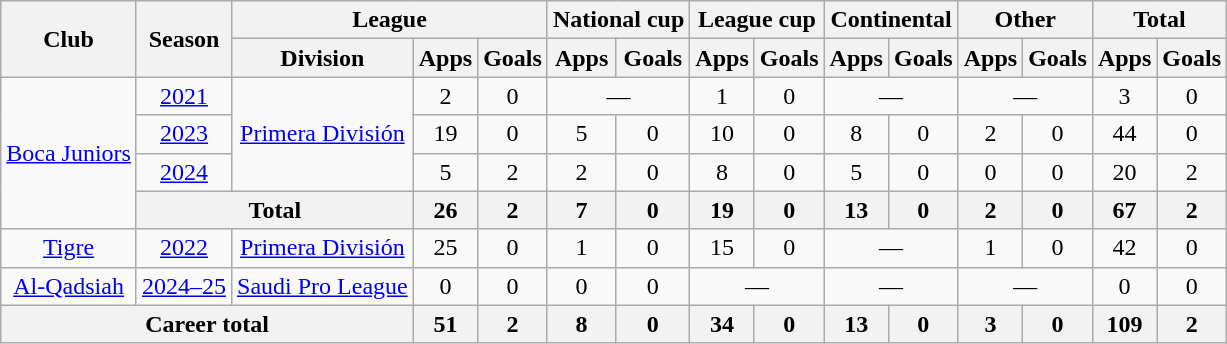<table class="wikitable" style="text-align:center">
<tr>
<th rowspan="2">Club</th>
<th rowspan="2">Season</th>
<th colspan="3">League</th>
<th colspan="2">National cup</th>
<th colspan="2">League cup</th>
<th colspan="2">Continental</th>
<th colspan="2">Other</th>
<th colspan="2">Total</th>
</tr>
<tr>
<th>Division</th>
<th>Apps</th>
<th>Goals</th>
<th>Apps</th>
<th>Goals</th>
<th>Apps</th>
<th>Goals</th>
<th>Apps</th>
<th>Goals</th>
<th>Apps</th>
<th>Goals</th>
<th>Apps</th>
<th>Goals</th>
</tr>
<tr>
<td rowspan="4"><a href='#'>Boca Juniors</a></td>
<td><a href='#'>2021</a></td>
<td rowspan="3"><a href='#'>Primera División</a></td>
<td>2</td>
<td>0</td>
<td colspan="2">—</td>
<td>1</td>
<td>0</td>
<td colspan="2">—</td>
<td colspan="2">—</td>
<td>3</td>
<td>0</td>
</tr>
<tr>
<td><a href='#'>2023</a></td>
<td>19</td>
<td>0</td>
<td>5</td>
<td>0</td>
<td>10</td>
<td>0</td>
<td>8</td>
<td>0</td>
<td>2</td>
<td>0</td>
<td>44</td>
<td>0</td>
</tr>
<tr>
<td><a href='#'>2024</a></td>
<td>5</td>
<td>2</td>
<td>2</td>
<td>0</td>
<td>8</td>
<td>0</td>
<td>5</td>
<td>0</td>
<td>0</td>
<td>0</td>
<td>20</td>
<td>2</td>
</tr>
<tr>
<th colspan="2">Total</th>
<th>26</th>
<th>2</th>
<th>7</th>
<th>0</th>
<th>19</th>
<th>0</th>
<th>13</th>
<th>0</th>
<th>2</th>
<th>0</th>
<th>67</th>
<th>2</th>
</tr>
<tr>
<td><a href='#'>Tigre</a></td>
<td><a href='#'>2022</a></td>
<td><a href='#'>Primera División</a></td>
<td>25</td>
<td>0</td>
<td>1</td>
<td>0</td>
<td>15</td>
<td>0</td>
<td colspan="2">—</td>
<td>1</td>
<td>0</td>
<td>42</td>
<td>0</td>
</tr>
<tr>
<td><a href='#'>Al-Qadsiah</a></td>
<td><a href='#'>2024–25</a></td>
<td><a href='#'>Saudi Pro League</a></td>
<td>0</td>
<td>0</td>
<td>0</td>
<td>0</td>
<td colspan="2">—</td>
<td colspan="2">—</td>
<td colspan="2">—</td>
<td>0</td>
<td>0</td>
</tr>
<tr>
<th colspan="3">Career total</th>
<th>51</th>
<th>2</th>
<th>8</th>
<th>0</th>
<th>34</th>
<th>0</th>
<th>13</th>
<th>0</th>
<th>3</th>
<th>0</th>
<th>109</th>
<th>2</th>
</tr>
</table>
